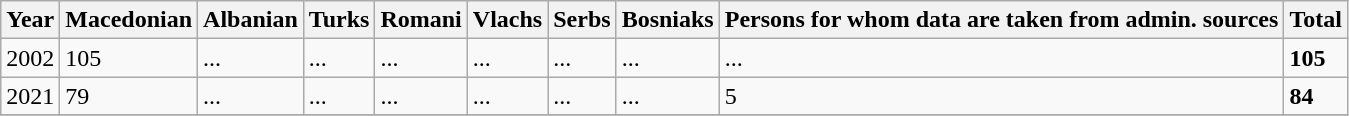<table class="wikitable">
<tr>
<th>Year</th>
<th>Macedonian</th>
<th>Albanian</th>
<th>Turks</th>
<th>Romani</th>
<th>Vlachs</th>
<th>Serbs</th>
<th>Bosniaks</th>
<th><abbr>Persons for whom data are taken from admin. sources</abbr></th>
<th>Total</th>
</tr>
<tr>
<td>2002</td>
<td>105</td>
<td>...</td>
<td>...</td>
<td>...</td>
<td>...</td>
<td>...</td>
<td>...</td>
<td>...</td>
<td><strong>105</strong></td>
</tr>
<tr>
<td>2021</td>
<td>79</td>
<td>...</td>
<td>...</td>
<td>...</td>
<td>...</td>
<td>...</td>
<td>...</td>
<td>5</td>
<td><strong>84</strong></td>
</tr>
<tr>
</tr>
</table>
